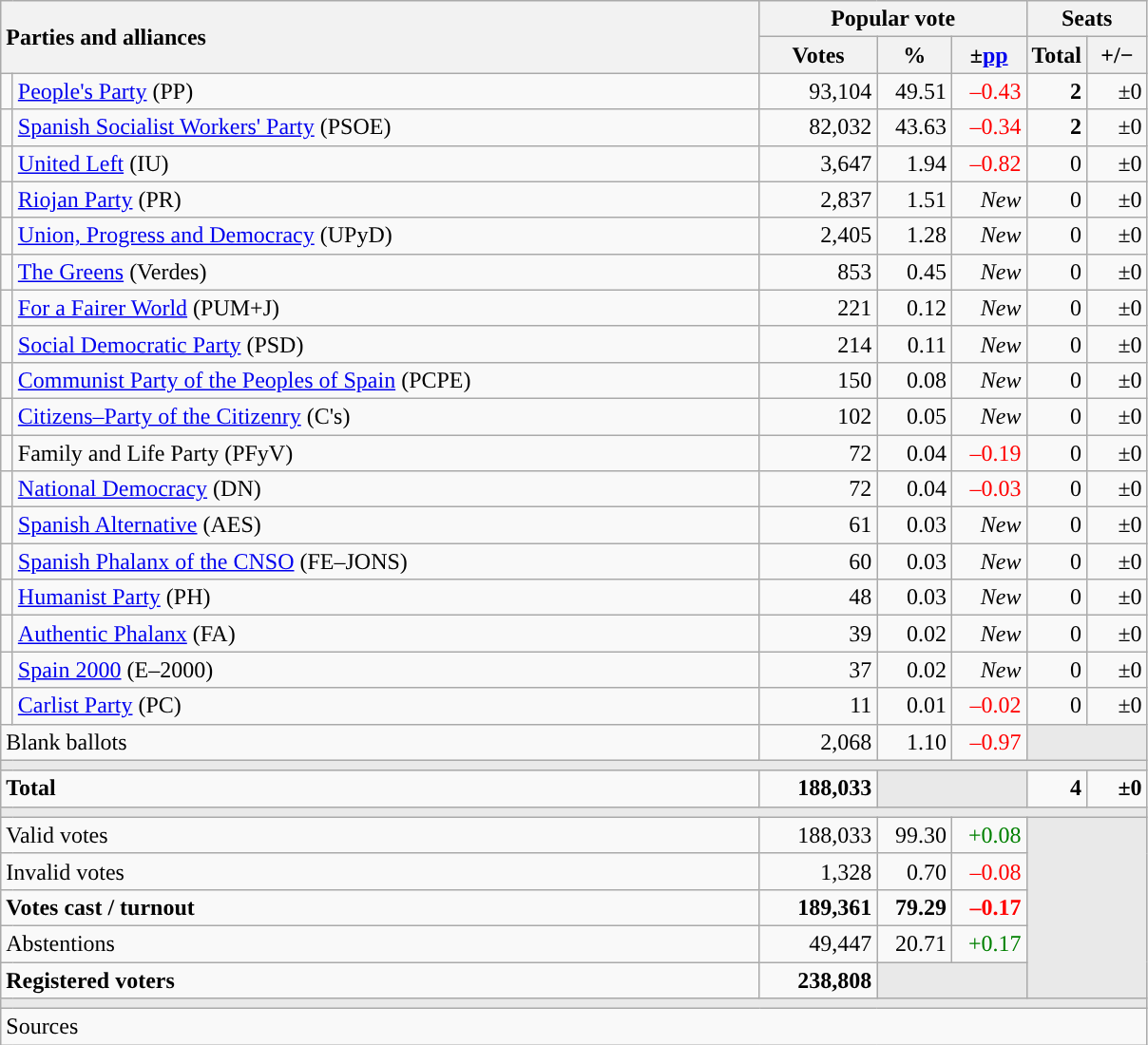<table class="wikitable" style="text-align:right;">
<tr>
<th style="text-align:left;" rowspan="2" colspan="2" width="525">Parties and alliances</th>
<th colspan="3">Popular vote</th>
<th colspan="2">Seats</th>
</tr>
<tr>
<th width="75">Votes</th>
<th width="45">%</th>
<th width="45">±<a href='#'>pp</a></th>
<th width="35">Total</th>
<th width="35">+/−</th>
</tr>
<tr>
<td width="1" style="color:inherit;background:"></td>
<td align="left"><a href='#'>People's Party</a> (PP)</td>
<td>93,104</td>
<td>49.51</td>
<td style="color:red;">–0.43</td>
<td><strong>2</strong></td>
<td>±0</td>
</tr>
<tr>
<td style="color:inherit;background:"></td>
<td align="left"><a href='#'>Spanish Socialist Workers' Party</a> (PSOE)</td>
<td>82,032</td>
<td>43.63</td>
<td style="color:red;">–0.34</td>
<td><strong>2</strong></td>
<td>±0</td>
</tr>
<tr>
<td style="color:inherit;background:"></td>
<td align="left"><a href='#'>United Left</a> (IU)</td>
<td>3,647</td>
<td>1.94</td>
<td style="color:red;">–0.82</td>
<td>0</td>
<td>±0</td>
</tr>
<tr>
<td style="color:inherit;background:"></td>
<td align="left"><a href='#'>Riojan Party</a> (PR)</td>
<td>2,837</td>
<td>1.51</td>
<td><em>New</em></td>
<td>0</td>
<td>±0</td>
</tr>
<tr>
<td style="color:inherit;background:"></td>
<td align="left"><a href='#'>Union, Progress and Democracy</a> (UPyD)</td>
<td>2,405</td>
<td>1.28</td>
<td><em>New</em></td>
<td>0</td>
<td>±0</td>
</tr>
<tr>
<td style="color:inherit;background:"></td>
<td align="left"><a href='#'>The Greens</a> (Verdes)</td>
<td>853</td>
<td>0.45</td>
<td><em>New</em></td>
<td>0</td>
<td>±0</td>
</tr>
<tr>
<td style="color:inherit;background:"></td>
<td align="left"><a href='#'>For a Fairer World</a> (PUM+J)</td>
<td>221</td>
<td>0.12</td>
<td><em>New</em></td>
<td>0</td>
<td>±0</td>
</tr>
<tr>
<td style="color:inherit;background:"></td>
<td align="left"><a href='#'>Social Democratic Party</a> (PSD)</td>
<td>214</td>
<td>0.11</td>
<td><em>New</em></td>
<td>0</td>
<td>±0</td>
</tr>
<tr>
<td style="color:inherit;background:"></td>
<td align="left"><a href='#'>Communist Party of the Peoples of Spain</a> (PCPE)</td>
<td>150</td>
<td>0.08</td>
<td><em>New</em></td>
<td>0</td>
<td>±0</td>
</tr>
<tr>
<td style="color:inherit;background:"></td>
<td align="left"><a href='#'>Citizens–Party of the Citizenry</a> (C's)</td>
<td>102</td>
<td>0.05</td>
<td><em>New</em></td>
<td>0</td>
<td>±0</td>
</tr>
<tr>
<td style="color:inherit;background:"></td>
<td align="left">Family and Life Party (PFyV)</td>
<td>72</td>
<td>0.04</td>
<td style="color:red;">–0.19</td>
<td>0</td>
<td>±0</td>
</tr>
<tr>
<td style="color:inherit;background:"></td>
<td align="left"><a href='#'>National Democracy</a> (DN)</td>
<td>72</td>
<td>0.04</td>
<td style="color:red;">–0.03</td>
<td>0</td>
<td>±0</td>
</tr>
<tr>
<td style="color:inherit;background:"></td>
<td align="left"><a href='#'>Spanish Alternative</a> (AES)</td>
<td>61</td>
<td>0.03</td>
<td><em>New</em></td>
<td>0</td>
<td>±0</td>
</tr>
<tr>
<td style="color:inherit;background:"></td>
<td align="left"><a href='#'>Spanish Phalanx of the CNSO</a> (FE–JONS)</td>
<td>60</td>
<td>0.03</td>
<td><em>New</em></td>
<td>0</td>
<td>±0</td>
</tr>
<tr>
<td style="color:inherit;background:"></td>
<td align="left"><a href='#'>Humanist Party</a> (PH)</td>
<td>48</td>
<td>0.03</td>
<td><em>New</em></td>
<td>0</td>
<td>±0</td>
</tr>
<tr>
<td style="color:inherit;background:"></td>
<td align="left"><a href='#'>Authentic Phalanx</a> (FA)</td>
<td>39</td>
<td>0.02</td>
<td><em>New</em></td>
<td>0</td>
<td>±0</td>
</tr>
<tr>
<td style="color:inherit;background:"></td>
<td align="left"><a href='#'>Spain 2000</a> (E–2000)</td>
<td>37</td>
<td>0.02</td>
<td><em>New</em></td>
<td>0</td>
<td>±0</td>
</tr>
<tr>
<td style="color:inherit;background:"></td>
<td align="left"><a href='#'>Carlist Party</a> (PC)</td>
<td>11</td>
<td>0.01</td>
<td style="color:red;">–0.02</td>
<td>0</td>
<td>±0</td>
</tr>
<tr>
<td align="left" colspan="2">Blank ballots</td>
<td>2,068</td>
<td>1.10</td>
<td style="color:red;">–0.97</td>
<td bgcolor="#E9E9E9" colspan="2"></td>
</tr>
<tr>
<td colspan="7" bgcolor="#E9E9E9"></td>
</tr>
<tr style="font-weight:bold;">
<td align="left" colspan="2">Total</td>
<td>188,033</td>
<td bgcolor="#E9E9E9" colspan="2"></td>
<td>4</td>
<td>±0</td>
</tr>
<tr>
<td colspan="7" bgcolor="#E9E9E9"></td>
</tr>
<tr>
<td align="left" colspan="2">Valid votes</td>
<td>188,033</td>
<td>99.30</td>
<td style="color:green;">+0.08</td>
<td bgcolor="#E9E9E9" colspan="2" rowspan="5"></td>
</tr>
<tr>
<td align="left" colspan="2">Invalid votes</td>
<td>1,328</td>
<td>0.70</td>
<td style="color:red;">–0.08</td>
</tr>
<tr style="font-weight:bold;">
<td align="left" colspan="2">Votes cast / turnout</td>
<td>189,361</td>
<td>79.29</td>
<td style="color:red;">–0.17</td>
</tr>
<tr>
<td align="left" colspan="2">Abstentions</td>
<td>49,447</td>
<td>20.71</td>
<td style="color:green;">+0.17</td>
</tr>
<tr style="font-weight:bold;">
<td align="left" colspan="2">Registered voters</td>
<td>238,808</td>
<td bgcolor="#E9E9E9" colspan="2"></td>
</tr>
<tr>
<td colspan="7" bgcolor="#E9E9E9"></td>
</tr>
<tr>
<td align="left" colspan="7">Sources</td>
</tr>
</table>
